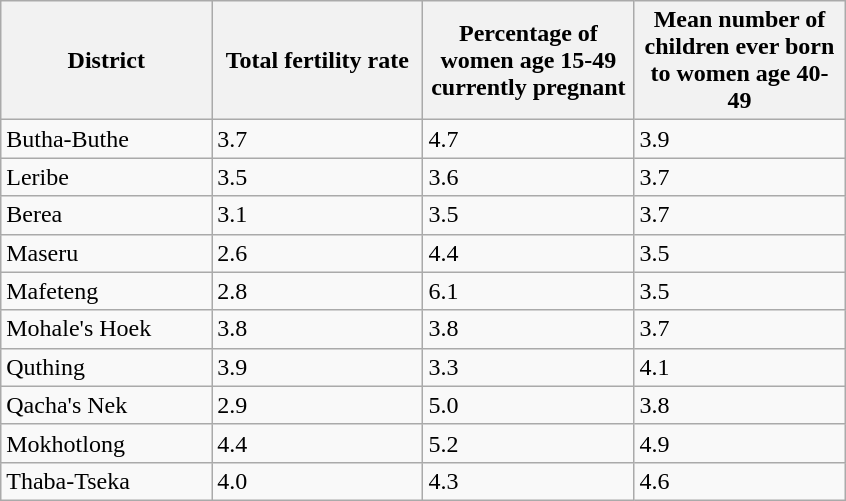<table class="wikitable sortable">
<tr>
<th style="width:100pt;">District</th>
<th style="width:100pt;">Total fertility rate</th>
<th style="width:100pt;">Percentage of women age 15-49 currently pregnant</th>
<th style="width:100pt;">Mean number of children ever born to women age 40-49</th>
</tr>
<tr>
<td>Butha-Buthe</td>
<td>3.7</td>
<td>4.7</td>
<td>3.9</td>
</tr>
<tr>
<td>Leribe</td>
<td>3.5</td>
<td>3.6</td>
<td>3.7</td>
</tr>
<tr>
<td>Berea</td>
<td>3.1</td>
<td>3.5</td>
<td>3.7</td>
</tr>
<tr>
<td>Maseru</td>
<td>2.6</td>
<td>4.4</td>
<td>3.5</td>
</tr>
<tr>
<td>Mafeteng</td>
<td>2.8</td>
<td>6.1</td>
<td>3.5</td>
</tr>
<tr>
<td>Mohale's Hoek</td>
<td>3.8</td>
<td>3.8</td>
<td>3.7</td>
</tr>
<tr>
<td>Quthing</td>
<td>3.9</td>
<td>3.3</td>
<td>4.1</td>
</tr>
<tr>
<td>Qacha's Nek</td>
<td>2.9</td>
<td>5.0</td>
<td>3.8</td>
</tr>
<tr>
<td>Mokhotlong</td>
<td>4.4</td>
<td>5.2</td>
<td>4.9</td>
</tr>
<tr>
<td>Thaba-Tseka</td>
<td>4.0</td>
<td>4.3</td>
<td>4.6</td>
</tr>
</table>
